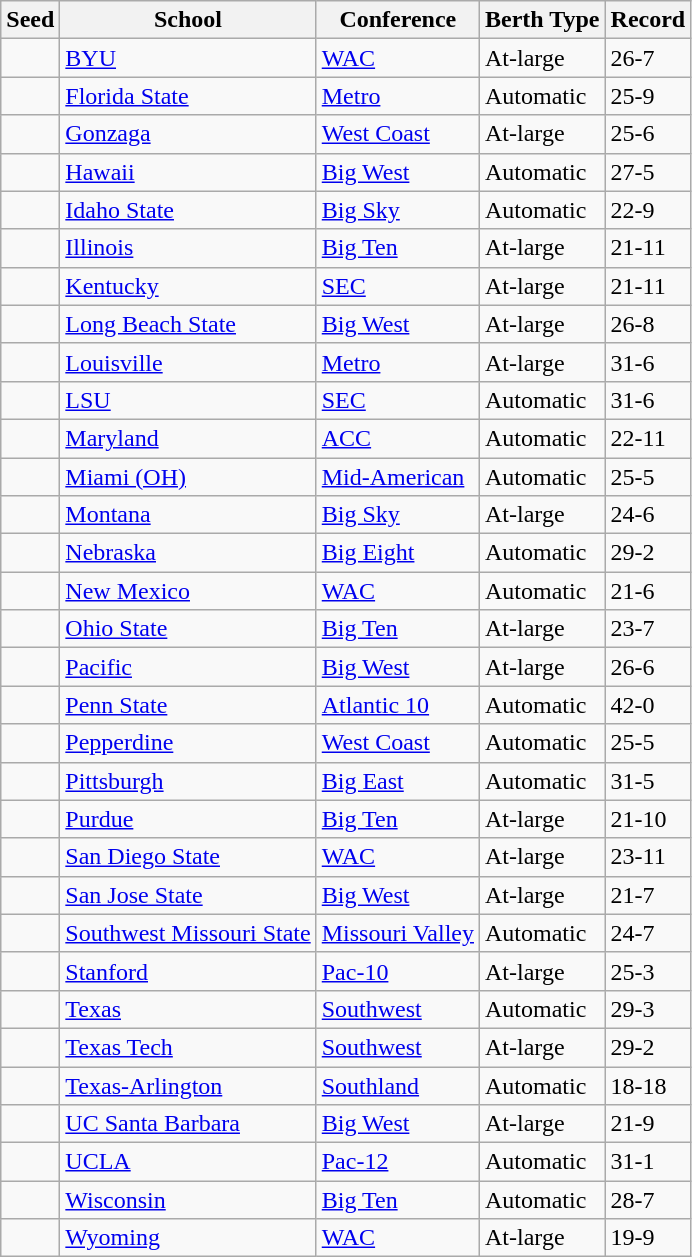<table class="wikitable sortable">
<tr>
<th>Seed</th>
<th>School</th>
<th>Conference</th>
<th>Berth Type</th>
<th>Record</th>
</tr>
<tr>
<td></td>
<td><a href='#'>BYU</a></td>
<td><a href='#'>WAC</a></td>
<td>At-large</td>
<td>26-7</td>
</tr>
<tr>
<td></td>
<td><a href='#'>Florida State</a></td>
<td><a href='#'>Metro</a></td>
<td>Automatic</td>
<td>25-9</td>
</tr>
<tr>
<td></td>
<td><a href='#'>Gonzaga</a></td>
<td><a href='#'>West Coast</a></td>
<td>At-large</td>
<td>25-6</td>
</tr>
<tr>
<td></td>
<td><a href='#'>Hawaii</a></td>
<td><a href='#'>Big West</a></td>
<td>Automatic</td>
<td>27-5</td>
</tr>
<tr>
<td></td>
<td><a href='#'>Idaho State</a></td>
<td><a href='#'>Big Sky</a></td>
<td>Automatic</td>
<td>22-9</td>
</tr>
<tr>
<td></td>
<td><a href='#'>Illinois</a></td>
<td><a href='#'>Big Ten</a></td>
<td>At-large</td>
<td>21-11</td>
</tr>
<tr>
<td></td>
<td><a href='#'>Kentucky</a></td>
<td><a href='#'>SEC</a></td>
<td>At-large</td>
<td>21-11</td>
</tr>
<tr>
<td></td>
<td><a href='#'>Long Beach State</a></td>
<td><a href='#'>Big West</a></td>
<td>At-large</td>
<td>26-8</td>
</tr>
<tr>
<td></td>
<td><a href='#'>Louisville</a></td>
<td><a href='#'>Metro</a></td>
<td>At-large</td>
<td>31-6</td>
</tr>
<tr>
<td></td>
<td><a href='#'>LSU</a></td>
<td><a href='#'>SEC</a></td>
<td>Automatic</td>
<td>31-6</td>
</tr>
<tr>
<td></td>
<td><a href='#'>Maryland</a></td>
<td><a href='#'>ACC</a></td>
<td>Automatic</td>
<td>22-11</td>
</tr>
<tr>
<td></td>
<td><a href='#'>Miami (OH)</a></td>
<td><a href='#'>Mid-American</a></td>
<td>Automatic</td>
<td>25-5</td>
</tr>
<tr>
<td></td>
<td><a href='#'>Montana</a></td>
<td><a href='#'>Big Sky</a></td>
<td>At-large</td>
<td>24-6</td>
</tr>
<tr>
<td></td>
<td><a href='#'>Nebraska</a></td>
<td><a href='#'>Big Eight</a></td>
<td>Automatic</td>
<td>29-2</td>
</tr>
<tr>
<td></td>
<td><a href='#'>New Mexico</a></td>
<td><a href='#'>WAC</a></td>
<td>Automatic</td>
<td>21-6</td>
</tr>
<tr>
<td></td>
<td><a href='#'>Ohio State</a></td>
<td><a href='#'>Big Ten</a></td>
<td>At-large</td>
<td>23-7</td>
</tr>
<tr>
<td></td>
<td><a href='#'>Pacific</a></td>
<td><a href='#'>Big West</a></td>
<td>At-large</td>
<td>26-6</td>
</tr>
<tr>
<td></td>
<td><a href='#'>Penn State</a></td>
<td><a href='#'>Atlantic 10</a></td>
<td>Automatic</td>
<td>42-0</td>
</tr>
<tr>
<td></td>
<td><a href='#'>Pepperdine</a></td>
<td><a href='#'>West Coast</a></td>
<td>Automatic</td>
<td>25-5</td>
</tr>
<tr>
<td></td>
<td><a href='#'>Pittsburgh</a></td>
<td><a href='#'>Big East</a></td>
<td>Automatic</td>
<td>31-5</td>
</tr>
<tr>
<td></td>
<td><a href='#'>Purdue</a></td>
<td><a href='#'>Big Ten</a></td>
<td>At-large</td>
<td>21-10</td>
</tr>
<tr>
<td></td>
<td><a href='#'>San Diego State</a></td>
<td><a href='#'>WAC</a></td>
<td>At-large</td>
<td>23-11</td>
</tr>
<tr>
<td></td>
<td><a href='#'>San Jose State</a></td>
<td><a href='#'>Big West</a></td>
<td>At-large</td>
<td>21-7</td>
</tr>
<tr>
<td></td>
<td><a href='#'>Southwest Missouri State</a></td>
<td><a href='#'>Missouri Valley</a></td>
<td>Automatic</td>
<td>24-7</td>
</tr>
<tr>
<td></td>
<td><a href='#'>Stanford</a></td>
<td><a href='#'>Pac-10</a></td>
<td>At-large</td>
<td>25-3</td>
</tr>
<tr>
<td></td>
<td><a href='#'>Texas</a></td>
<td><a href='#'>Southwest</a></td>
<td>Automatic</td>
<td>29-3</td>
</tr>
<tr>
<td></td>
<td><a href='#'>Texas Tech</a></td>
<td><a href='#'>Southwest</a></td>
<td>At-large</td>
<td>29-2</td>
</tr>
<tr>
<td></td>
<td><a href='#'>Texas-Arlington</a></td>
<td><a href='#'>Southland</a></td>
<td>Automatic</td>
<td>18-18</td>
</tr>
<tr>
<td></td>
<td><a href='#'>UC Santa Barbara</a></td>
<td><a href='#'>Big West</a></td>
<td>At-large</td>
<td>21-9</td>
</tr>
<tr>
<td></td>
<td><a href='#'>UCLA</a></td>
<td><a href='#'>Pac-12</a></td>
<td>Automatic</td>
<td>31-1</td>
</tr>
<tr>
<td></td>
<td><a href='#'>Wisconsin</a></td>
<td><a href='#'>Big Ten</a></td>
<td>Automatic</td>
<td>28-7</td>
</tr>
<tr>
<td></td>
<td><a href='#'>Wyoming</a></td>
<td><a href='#'>WAC</a></td>
<td>At-large</td>
<td>19-9</td>
</tr>
</table>
